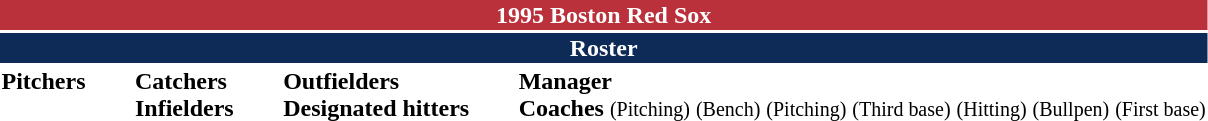<table class="toccolours" style="text-align: left;">
<tr>
<th colspan="10" style="background-color: #ba313c; color: #FFFFFF; text-align: center;">1995 Boston Red Sox</th>
</tr>
<tr>
<td colspan="10" style="background-color:#0d2b56; color: white; text-align: center;"><strong>Roster</strong></td>
</tr>
<tr>
<td valign="top"><strong>Pitchers</strong><br>
























</td>
<td width="25px"></td>
<td valign="top"><strong>Catchers</strong><br>



<strong>Infielders</strong>








</td>
<td width="25px"></td>
<td valign="top"><strong>Outfielders</strong><br>










<strong>Designated hitters</strong>


</td>
<td width="25px"></td>
<td valign="top"><strong>Manager</strong><br> 
<strong>Coaches</strong>
 <small>(Pitching)</small>
 <small>(Bench)</small>
 <small>(Pitching)</small>
 <small>(Third base)</small>
 <small>(Hitting)</small>
 <small>(Bullpen)</small>
 <small>(First base)</small></td>
</tr>
<tr>
</tr>
</table>
